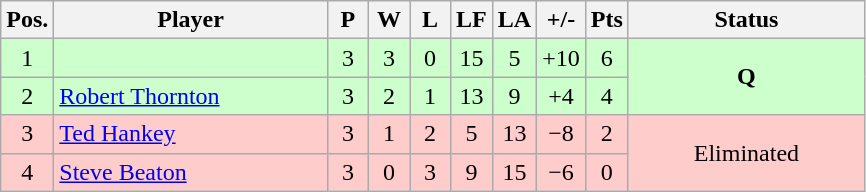<table class="wikitable" style="text-align:center; margin: 1em auto 1em auto, align:left">
<tr>
<th width=20>Pos.</th>
<th width=175>Player</th>
<th width=20>P</th>
<th width=20>W</th>
<th width=20>L</th>
<th width=20>LF</th>
<th width=20>LA</th>
<th width=20>+/-</th>
<th width=20>Pts</th>
<th width=150>Status</th>
</tr>
<tr style="background:#CCFFCC;">
<td>1</td>
<td style="text-align:left;"></td>
<td>3</td>
<td>3</td>
<td>0</td>
<td>15</td>
<td>5</td>
<td>+10</td>
<td>6</td>
<td rowspan=2><strong>Q</strong></td>
</tr>
<tr style="background:#CCFFCC;">
<td>2</td>
<td style="text-align:left;"> <a href='#'>Robert Thornton</a></td>
<td>3</td>
<td>2</td>
<td>1</td>
<td>13</td>
<td>9</td>
<td>+4</td>
<td>4</td>
</tr>
<tr style="background:#FFCCCC;">
<td>3</td>
<td style="text-align:left;"> <a href='#'>Ted Hankey</a></td>
<td>3</td>
<td>1</td>
<td>2</td>
<td>5</td>
<td>13</td>
<td>−8</td>
<td>2</td>
<td rowspan=2>Eliminated</td>
</tr>
<tr style="background:#FFCCCC;">
<td>4</td>
<td style="text-align:left;"> <a href='#'>Steve Beaton</a></td>
<td>3</td>
<td>0</td>
<td>3</td>
<td>9</td>
<td>15</td>
<td>−6</td>
<td>0</td>
</tr>
</table>
